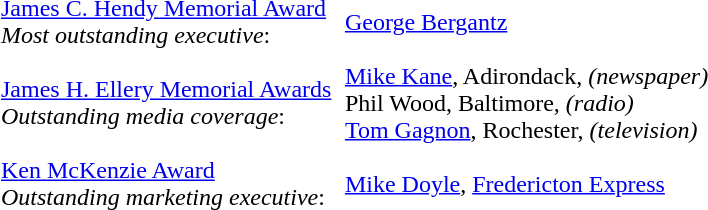<table cellpadding="3" cellspacing="3">
<tr>
<td><a href='#'>James C. Hendy Memorial Award</a><br><em>Most outstanding executive</em>:</td>
<td><a href='#'>George Bergantz</a></td>
</tr>
<tr>
<td><a href='#'>James H. Ellery Memorial Awards</a> <br><em>Outstanding media coverage</em>:</td>
<td><a href='#'>Mike Kane</a>, Adirondack, <em>(newspaper)</em><br>Phil Wood, Baltimore, <em>(radio)</em><br><a href='#'>Tom Gagnon</a>, Rochester, <em>(television)</em></td>
</tr>
<tr>
<td><a href='#'>Ken McKenzie Award</a><br><em>Outstanding marketing executive</em>:</td>
<td><a href='#'>Mike Doyle</a>, <a href='#'>Fredericton Express</a></td>
</tr>
</table>
